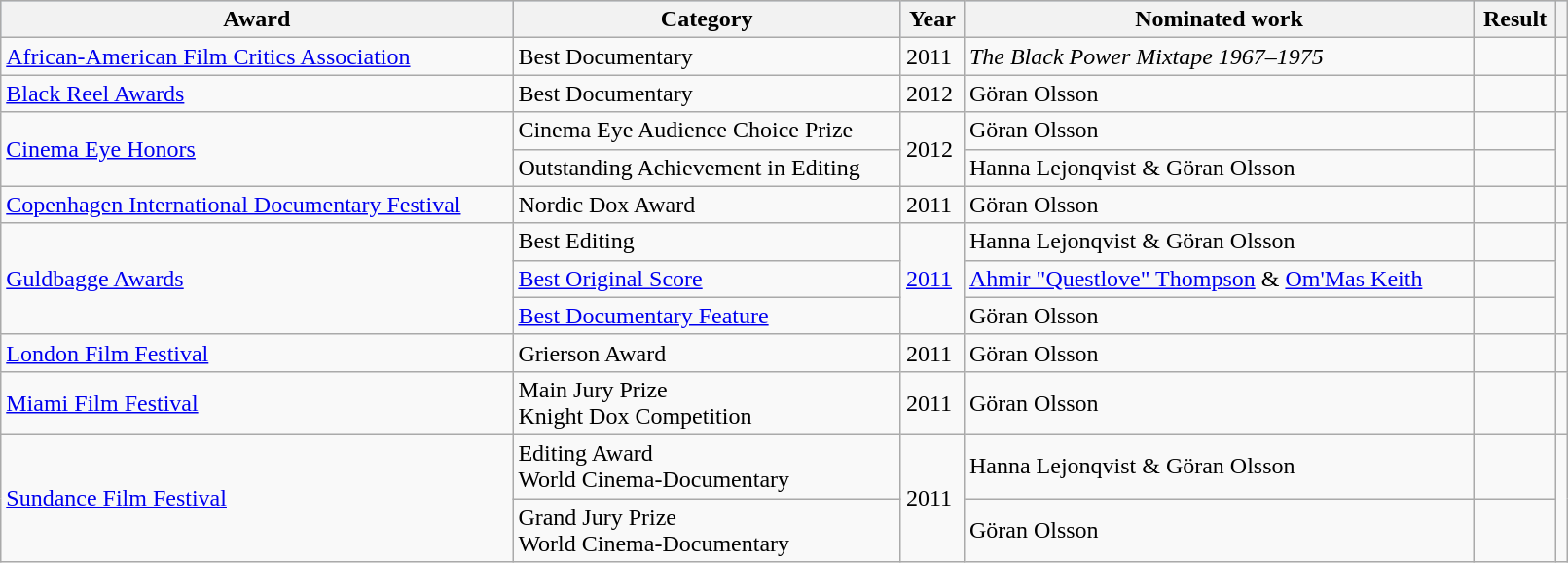<table class="wikitable" width="85%">
<tr style="background:#b0c4de; text-align:center;">
<th>Award</th>
<th>Category</th>
<th>Year</th>
<th>Nominated work</th>
<th>Result</th>
<th></th>
</tr>
<tr>
<td rowspan="1"><a href='#'>African-American Film Critics Association</a></td>
<td>Best Documentary</td>
<td>2011</td>
<td><em>The Black Power Mixtape 1967–1975</em></td>
<td></td>
<td></td>
</tr>
<tr>
<td rowspan="1"><a href='#'>Black Reel Awards</a></td>
<td>Best Documentary</td>
<td>2012</td>
<td>Göran Olsson</td>
<td></td>
<td></td>
</tr>
<tr>
<td rowspan="2"><a href='#'>Cinema Eye Honors</a></td>
<td>Cinema Eye Audience Choice Prize</td>
<td rowspan="2">2012</td>
<td>Göran Olsson</td>
<td></td>
<td rowspan="2"></td>
</tr>
<tr>
<td>Outstanding Achievement in Editing</td>
<td>Hanna Lejonqvist & Göran Olsson</td>
<td></td>
</tr>
<tr>
<td rowspan="1"><a href='#'>Copenhagen International Documentary Festival</a></td>
<td>Nordic Dox Award</td>
<td>2011</td>
<td>Göran Olsson</td>
<td></td>
<td></td>
</tr>
<tr>
<td rowspan="3"><a href='#'>Guldbagge Awards</a></td>
<td>Best Editing</td>
<td rowspan="3"><a href='#'>2011</a></td>
<td>Hanna Lejonqvist & Göran Olsson</td>
<td></td>
<td rowspan="3"></td>
</tr>
<tr>
<td><a href='#'>Best Original Score</a></td>
<td><a href='#'>Ahmir "Questlove" Thompson</a> & <a href='#'>Om'Mas Keith</a></td>
<td></td>
</tr>
<tr>
<td><a href='#'>Best Documentary Feature</a></td>
<td>Göran Olsson</td>
<td></td>
</tr>
<tr>
<td rowspan="1"><a href='#'>London Film Festival</a></td>
<td>Grierson Award</td>
<td>2011</td>
<td>Göran Olsson</td>
<td></td>
<td></td>
</tr>
<tr>
<td rowspan="1"><a href='#'>Miami Film Festival</a></td>
<td>Main Jury Prize<br>Knight Dox Competition</td>
<td>2011</td>
<td>Göran Olsson</td>
<td></td>
<td></td>
</tr>
<tr>
<td rowspan="2"><a href='#'>Sundance Film Festival</a></td>
<td>Editing Award<br>World Cinema-Documentary</td>
<td rowspan="2">2011</td>
<td>Hanna Lejonqvist & Göran Olsson</td>
<td></td>
<td rowspan="2"></td>
</tr>
<tr>
<td>Grand Jury Prize<br>World Cinema-Documentary</td>
<td>Göran Olsson</td>
<td></td>
</tr>
</table>
